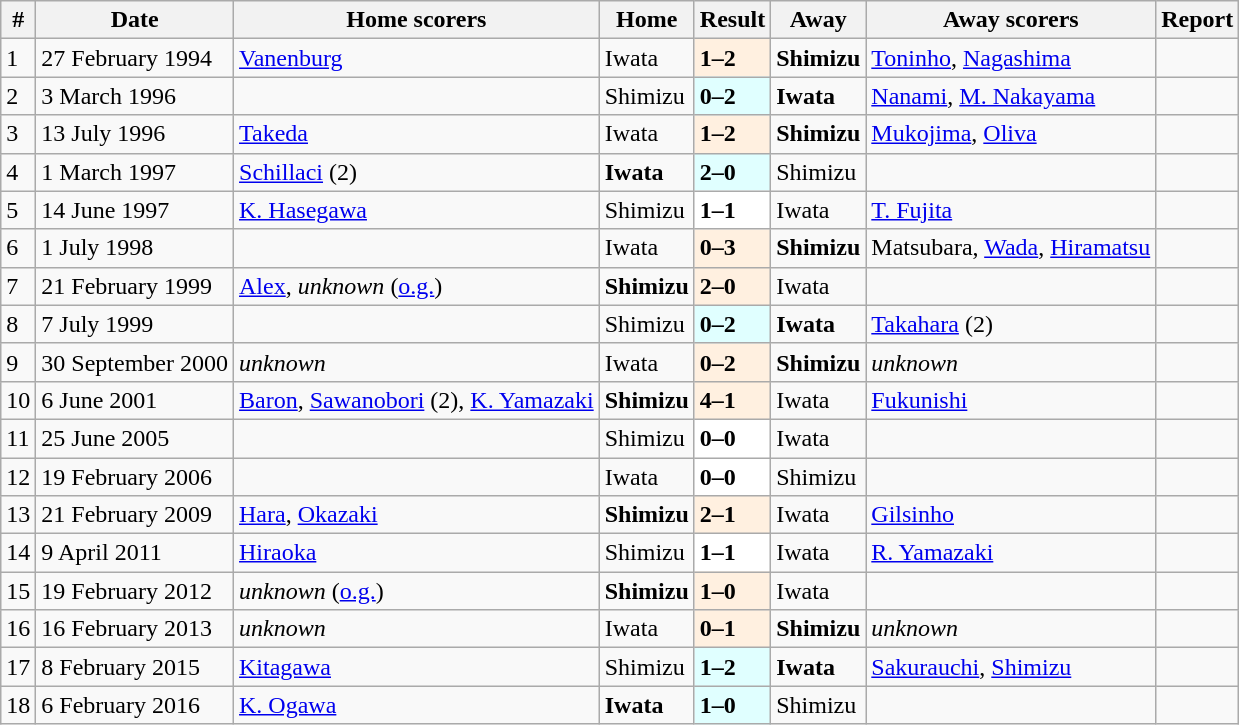<table class="wikitable">
<tr>
<th>#</th>
<th>Date</th>
<th>Home scorers</th>
<th>Home</th>
<th>Result</th>
<th>Away</th>
<th>Away scorers</th>
<th>Report</th>
</tr>
<tr>
<td>1</td>
<td>27 February 1994</td>
<td><a href='#'>Vanenburg</a></td>
<td>Iwata</td>
<td style="background:#fff0e0;"><strong>1–2</strong></td>
<td><strong>Shimizu</strong></td>
<td><a href='#'>Toninho</a>, <a href='#'>Nagashima</a></td>
<td></td>
</tr>
<tr>
<td>2</td>
<td>3 March 1996</td>
<td></td>
<td>Shimizu</td>
<td style="background:#e0ffff;"><strong>0–2</strong></td>
<td><strong>Iwata</strong></td>
<td><a href='#'>Nanami</a>, <a href='#'>M. Nakayama</a></td>
<td></td>
</tr>
<tr>
<td>3</td>
<td>13 July 1996</td>
<td><a href='#'>Takeda</a></td>
<td>Iwata</td>
<td style="background:#fff0e0;"><strong>1–2</strong></td>
<td><strong>Shimizu</strong></td>
<td><a href='#'>Mukojima</a>, <a href='#'>Oliva</a></td>
<td></td>
</tr>
<tr>
<td>4</td>
<td>1 March 1997</td>
<td><a href='#'>Schillaci</a> (2)</td>
<td><strong>Iwata</strong></td>
<td style="background:#e0ffff;"><strong>2–0</strong></td>
<td>Shimizu</td>
<td></td>
<td></td>
</tr>
<tr>
<td>5</td>
<td>14 June 1997</td>
<td><a href='#'>K. Hasegawa</a></td>
<td>Shimizu</td>
<td style="background:#ffffff;"><strong>1–1</strong></td>
<td>Iwata</td>
<td><a href='#'>T. Fujita</a></td>
<td></td>
</tr>
<tr>
<td>6</td>
<td>1 July 1998</td>
<td></td>
<td>Iwata</td>
<td style="background:#fff0e0;"><strong>0–3</strong></td>
<td><strong>Shimizu</strong></td>
<td>Matsubara, <a href='#'>Wada</a>, <a href='#'>Hiramatsu</a></td>
<td></td>
</tr>
<tr>
<td>7</td>
<td>21 February 1999</td>
<td><a href='#'>Alex</a>, <em>unknown</em> (<a href='#'>o.g.</a>)</td>
<td><strong>Shimizu</strong></td>
<td style="background:#fff0e0;"><strong>2–0</strong></td>
<td>Iwata</td>
<td></td>
<td></td>
</tr>
<tr>
<td>8</td>
<td>7 July 1999</td>
<td></td>
<td>Shimizu</td>
<td style="background:#e0ffff;"><strong>0–2</strong></td>
<td><strong>Iwata</strong></td>
<td><a href='#'>Takahara</a> (2)</td>
<td></td>
</tr>
<tr>
<td>9</td>
<td>30 September 2000</td>
<td><em>unknown</em></td>
<td>Iwata</td>
<td style="background:#fff0e0;"><strong>0–2</strong></td>
<td><strong>Shimizu</strong></td>
<td><em>unknown</em></td>
<td></td>
</tr>
<tr>
<td>10</td>
<td>6 June 2001</td>
<td><a href='#'>Baron</a>, <a href='#'>Sawanobori</a> (2), <a href='#'>K. Yamazaki</a></td>
<td><strong>Shimizu</strong></td>
<td style="background:#fff0e0;"><strong>4–1</strong></td>
<td>Iwata</td>
<td><a href='#'>Fukunishi</a></td>
<td></td>
</tr>
<tr>
<td>11</td>
<td>25 June 2005</td>
<td></td>
<td>Shimizu</td>
<td style="background:#ffffff;"><strong>0–0</strong></td>
<td>Iwata</td>
<td></td>
<td></td>
</tr>
<tr>
<td>12</td>
<td>19 February 2006</td>
<td></td>
<td>Iwata</td>
<td style="background:#ffffff;"><strong>0–0</strong></td>
<td>Shimizu</td>
<td></td>
<td></td>
</tr>
<tr>
<td>13</td>
<td>21 February 2009</td>
<td><a href='#'>Hara</a>, <a href='#'>Okazaki</a></td>
<td><strong>Shimizu</strong></td>
<td style="background:#fff0e0;"><strong>2–1</strong></td>
<td>Iwata</td>
<td><a href='#'>Gilsinho</a></td>
<td></td>
</tr>
<tr>
<td>14</td>
<td>9 April 2011</td>
<td><a href='#'>Hiraoka</a></td>
<td>Shimizu</td>
<td style="background:#ffffff;"><strong>1–1</strong></td>
<td>Iwata</td>
<td><a href='#'>R. Yamazaki</a></td>
<td></td>
</tr>
<tr>
<td>15</td>
<td>19 February 2012</td>
<td><em>unknown</em> (<a href='#'>o.g.</a>)</td>
<td><strong>Shimizu</strong></td>
<td style="background:#fff0e0;"><strong>1–0</strong></td>
<td>Iwata</td>
<td></td>
<td></td>
</tr>
<tr>
<td>16</td>
<td>16 February 2013</td>
<td><em>unknown</em></td>
<td>Iwata</td>
<td style="background:#fff0e0;"><strong>0–1</strong></td>
<td><strong>Shimizu</strong></td>
<td><em>unknown</em></td>
<td></td>
</tr>
<tr>
<td>17</td>
<td>8 February 2015</td>
<td><a href='#'>Kitagawa</a></td>
<td>Shimizu</td>
<td style="background:#e0ffff;"><strong>1–2</strong></td>
<td><strong>Iwata</strong></td>
<td><a href='#'>Sakurauchi</a>, <a href='#'>Shimizu</a></td>
<td></td>
</tr>
<tr>
<td>18</td>
<td>6 February 2016</td>
<td><a href='#'>K. Ogawa</a></td>
<td><strong>Iwata</strong></td>
<td style="background:#e0ffff;"><strong>1–0</strong></td>
<td>Shimizu</td>
<td></td>
<td></td>
</tr>
</table>
